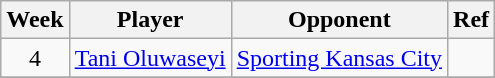<table class=wikitable>
<tr>
<th>Week</th>
<th>Player</th>
<th>Opponent</th>
<th>Ref</th>
</tr>
<tr>
<td align=center>4</td>
<td> <a href='#'>Tani Oluwaseyi</a></td>
<td><a href='#'>Sporting Kansas City</a></td>
<td></td>
</tr>
<tr>
</tr>
</table>
